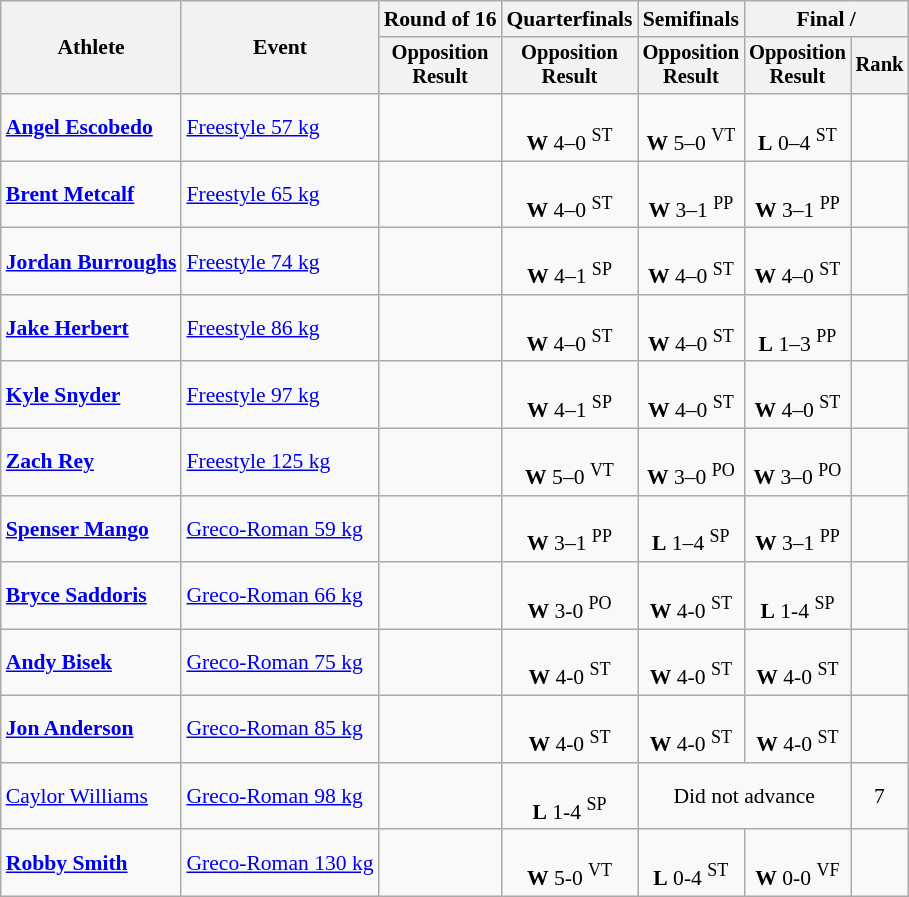<table class=wikitable style=font-size:90%;text-align:center>
<tr>
<th rowspan=2>Athlete</th>
<th rowspan=2>Event</th>
<th>Round of 16</th>
<th>Quarterfinals</th>
<th>Semifinals</th>
<th colspan=2>Final / </th>
</tr>
<tr style=font-size:95%>
<th>Opposition<br>Result</th>
<th>Opposition<br>Result</th>
<th>Opposition<br>Result</th>
<th>Opposition<br>Result</th>
<th>Rank</th>
</tr>
<tr>
<td align=left><strong><a href='#'>Angel Escobedo</a></strong></td>
<td align=left><a href='#'>Freestyle 57 kg</a></td>
<td></td>
<td><br><strong>W</strong> 4–0 <sup>ST</sup></td>
<td><br><strong>W</strong> 5–0 <sup>VT</sup></td>
<td><br><strong>L</strong> 0–4 <sup>ST</sup></td>
<td></td>
</tr>
<tr>
<td align=left><strong><a href='#'>Brent Metcalf</a></strong></td>
<td align=left><a href='#'>Freestyle 65 kg</a></td>
<td></td>
<td><br><strong>W</strong> 4–0 <sup>ST</sup></td>
<td><br><strong>W</strong> 3–1 <sup>PP</sup></td>
<td><br><strong>W</strong> 3–1 <sup>PP</sup></td>
<td></td>
</tr>
<tr>
<td align=left><strong><a href='#'>Jordan Burroughs</a></strong></td>
<td align=left><a href='#'>Freestyle 74 kg</a></td>
<td></td>
<td><br><strong>W</strong> 4–1 <sup>SP</sup></td>
<td><br><strong>W</strong> 4–0 <sup>ST</sup></td>
<td><br><strong>W</strong> 4–0 <sup>ST</sup></td>
<td></td>
</tr>
<tr>
<td align=left><strong><a href='#'>Jake Herbert</a></strong></td>
<td align=left><a href='#'>Freestyle 86 kg</a></td>
<td></td>
<td><br><strong>W</strong> 4–0 <sup>ST</sup></td>
<td><br><strong>W</strong> 4–0 <sup>ST</sup></td>
<td><br><strong>L</strong> 1–3 <sup>PP</sup></td>
<td></td>
</tr>
<tr>
<td align=left><strong><a href='#'>Kyle Snyder</a></strong></td>
<td align=left><a href='#'>Freestyle 97 kg</a></td>
<td></td>
<td><br><strong>W</strong> 4–1 <sup>SP</sup></td>
<td><br><strong>W</strong> 4–0 <sup>ST</sup></td>
<td><br><strong>W</strong> 4–0 <sup>ST</sup></td>
<td></td>
</tr>
<tr>
<td align=left><strong><a href='#'>Zach Rey</a></strong></td>
<td align=left><a href='#'>Freestyle 125 kg</a></td>
<td></td>
<td><br><strong>W</strong> 5–0 <sup>VT</sup></td>
<td><br><strong>W</strong> 3–0 <sup>PO</sup></td>
<td><br><strong>W</strong> 3–0 <sup>PO</sup></td>
<td></td>
</tr>
<tr>
<td align=left><strong><a href='#'>Spenser Mango</a></strong></td>
<td align=left><a href='#'>Greco-Roman 59 kg</a></td>
<td></td>
<td><br><strong>W</strong> 3–1 <sup>PP</sup></td>
<td><br><strong>L</strong> 1–4 <sup>SP</sup></td>
<td><br><strong>W</strong> 3–1 <sup>PP</sup></td>
<td></td>
</tr>
<tr>
<td align=left><strong><a href='#'>Bryce Saddoris</a></strong></td>
<td align=left><a href='#'>Greco-Roman 66 kg</a></td>
<td></td>
<td><br><strong>W</strong> 3-0 <sup>PO</sup></td>
<td><br><strong>W</strong> 4-0 <sup>ST</sup></td>
<td><br><strong>L</strong> 1-4 <sup>SP</sup></td>
<td></td>
</tr>
<tr>
<td align=left><strong><a href='#'>Andy Bisek</a></strong></td>
<td align=left><a href='#'>Greco-Roman 75 kg</a></td>
<td></td>
<td><br><strong>W</strong> 4-0 <sup>ST</sup></td>
<td><br><strong>W</strong> 4-0 <sup>ST</sup></td>
<td><br><strong>W</strong> 4-0 <sup>ST</sup></td>
<td></td>
</tr>
<tr>
<td align=left><strong><a href='#'>Jon Anderson</a></strong></td>
<td align=left><a href='#'>Greco-Roman 85 kg</a></td>
<td></td>
<td><br><strong>W</strong> 4-0 <sup>ST</sup></td>
<td><br><strong>W</strong> 4-0 <sup>ST</sup></td>
<td><br><strong>W</strong> 4-0 <sup>ST</sup></td>
<td></td>
</tr>
<tr>
<td align=left><a href='#'>Caylor Williams</a></td>
<td align=left><a href='#'>Greco-Roman 98 kg</a></td>
<td></td>
<td><br><strong>L</strong> 1-4 <sup>SP</sup></td>
<td colspan=2>Did not advance</td>
<td>7</td>
</tr>
<tr>
<td align=left><strong><a href='#'>Robby Smith</a></strong></td>
<td align=left><a href='#'>Greco-Roman 130 kg</a></td>
<td></td>
<td><br><strong>W</strong> 5-0 <sup>VT</sup></td>
<td><br><strong>L</strong> 0-4 <sup>ST</sup></td>
<td><br><strong>W</strong> 0-0 <sup>VF</sup></td>
<td></td>
</tr>
</table>
